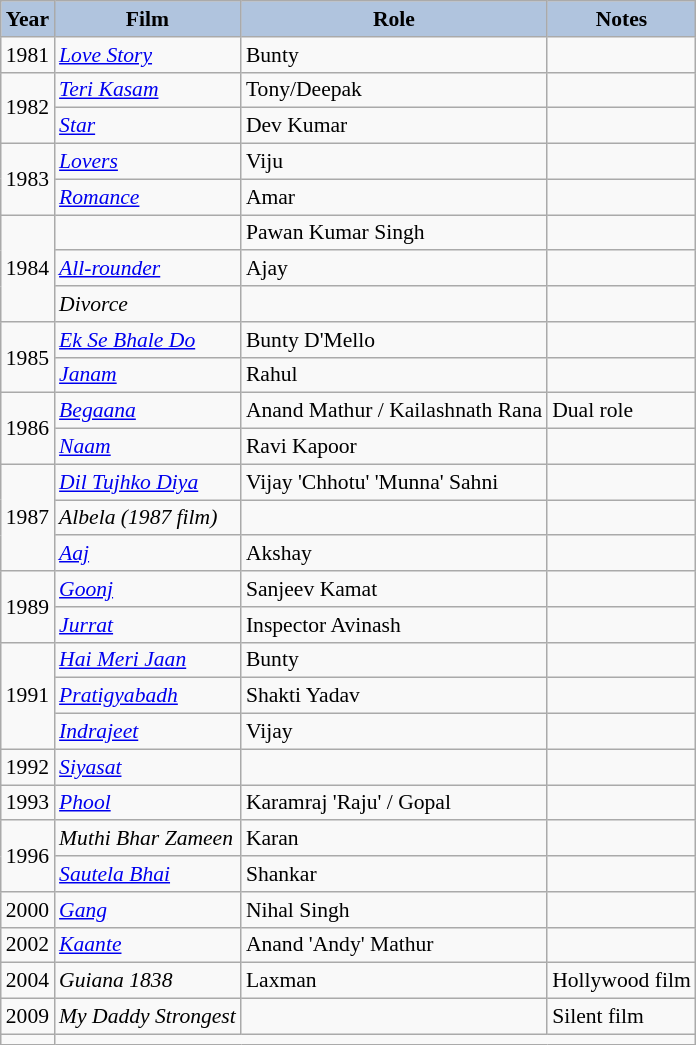<table class="wikitable" style="font-size:90%">
<tr>
<th style="background:#B0C4DE;">Year</th>
<th style="background:#B0C4DE;">Film</th>
<th style="background:#B0C4DE;">Role</th>
<th style="background:#B0C4DE;">Notes</th>
</tr>
<tr>
<td>1981</td>
<td><em><a href='#'>Love Story</a></em></td>
<td>Bunty</td>
<td></td>
</tr>
<tr>
<td rowspan="2">1982</td>
<td><em><a href='#'>Teri Kasam</a></em></td>
<td>Tony/Deepak</td>
<td></td>
</tr>
<tr>
<td><em><a href='#'>Star</a></em></td>
<td>Dev Kumar</td>
<td></td>
</tr>
<tr>
<td rowspan="2">1983</td>
<td><em><a href='#'>Lovers</a></em></td>
<td>Viju</td>
<td></td>
</tr>
<tr>
<td><em><a href='#'>Romance</a></em></td>
<td>Amar</td>
<td></td>
</tr>
<tr>
<td rowspan="3">1984</td>
<td></td>
<td>Pawan Kumar Singh</td>
<td></td>
</tr>
<tr>
<td><em><a href='#'>All-rounder</a></em></td>
<td>Ajay</td>
<td></td>
</tr>
<tr>
<td><em>Divorce</em></td>
<td></td>
<td></td>
</tr>
<tr>
<td rowspan="2">1985</td>
<td><em><a href='#'>Ek Se Bhale Do</a></em></td>
<td>Bunty D'Mello</td>
<td></td>
</tr>
<tr>
<td><em><a href='#'>Janam</a></em></td>
<td>Rahul</td>
<td></td>
</tr>
<tr>
<td rowspan="2">1986</td>
<td><em><a href='#'>Begaana</a></em></td>
<td>Anand Mathur / Kailashnath Rana</td>
<td>Dual role</td>
</tr>
<tr>
<td><em><a href='#'>Naam</a></em></td>
<td>Ravi Kapoor</td>
<td></td>
</tr>
<tr>
<td rowspan="3">1987</td>
<td><em><a href='#'>Dil Tujhko Diya</a></em></td>
<td>Vijay 'Chhotu' 'Munna' Sahni</td>
<td></td>
</tr>
<tr>
<td><em>Albela (1987 film)</em></td>
<td></td>
<td></td>
</tr>
<tr>
<td><em><a href='#'>Aaj</a></em></td>
<td>Akshay</td>
<td></td>
</tr>
<tr>
<td rowspan="2">1989</td>
<td><em><a href='#'>Goonj</a></em></td>
<td>Sanjeev Kamat</td>
<td></td>
</tr>
<tr>
<td><em><a href='#'>Jurrat</a></em></td>
<td>Inspector Avinash</td>
<td></td>
</tr>
<tr>
<td rowspan="3">1991</td>
<td><em><a href='#'>Hai Meri Jaan</a></em></td>
<td>Bunty</td>
<td></td>
</tr>
<tr>
<td><em><a href='#'>Pratigyabadh</a></em></td>
<td>Shakti Yadav</td>
<td></td>
</tr>
<tr>
<td><em><a href='#'>Indrajeet</a></em></td>
<td>Vijay</td>
<td></td>
</tr>
<tr>
<td>1992</td>
<td><em><a href='#'>Siyasat</a></em></td>
<td></td>
<td></td>
</tr>
<tr>
<td>1993</td>
<td><em><a href='#'>Phool</a></em></td>
<td>Karamraj 'Raju' / Gopal</td>
<td></td>
</tr>
<tr>
<td rowspan="2">1996</td>
<td><em>Muthi Bhar Zameen</em></td>
<td>Karan</td>
<td></td>
</tr>
<tr>
<td><em><a href='#'>Sautela Bhai</a></em></td>
<td>Shankar</td>
<td></td>
</tr>
<tr>
<td>2000</td>
<td><em><a href='#'>Gang</a></em></td>
<td>Nihal Singh</td>
<td></td>
</tr>
<tr>
<td>2002</td>
<td><em><a href='#'>Kaante</a></em></td>
<td>Anand 'Andy' Mathur</td>
<td></td>
</tr>
<tr>
<td>2004</td>
<td><em>Guiana 1838</em></td>
<td>Laxman</td>
<td>Hollywood film</td>
</tr>
<tr>
<td>2009</td>
<td><em>My Daddy Strongest</em></td>
<td></td>
<td>Silent film</td>
</tr>
<tr>
<td></td>
</tr>
</table>
